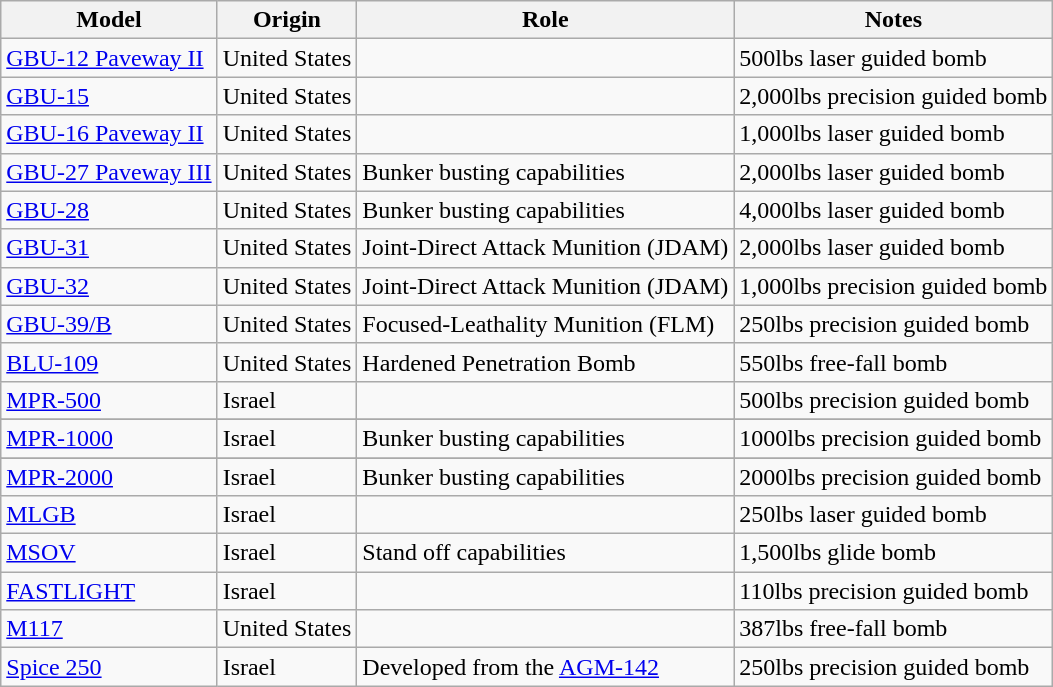<table class="wikitable">
<tr>
<th>Model</th>
<th>Origin</th>
<th>Role</th>
<th>Notes</th>
</tr>
<tr>
<td><a href='#'>GBU-12 Paveway II</a></td>
<td>United States</td>
<td></td>
<td>500lbs laser guided bomb</td>
</tr>
<tr>
<td><a href='#'>GBU-15</a></td>
<td>United States</td>
<td></td>
<td>2,000lbs precision guided bomb</td>
</tr>
<tr>
<td><a href='#'>GBU-16 Paveway II</a></td>
<td>United States</td>
<td></td>
<td>1,000lbs laser guided bomb</td>
</tr>
<tr>
<td><a href='#'>GBU-27 Paveway III</a></td>
<td>United States</td>
<td>Bunker busting capabilities</td>
<td>2,000lbs laser guided bomb</td>
</tr>
<tr>
<td><a href='#'>GBU-28</a></td>
<td>United States</td>
<td>Bunker busting capabilities</td>
<td>4,000lbs laser guided bomb</td>
</tr>
<tr>
<td><a href='#'>GBU-31</a></td>
<td>United States</td>
<td>Joint-Direct Attack Munition (JDAM)</td>
<td>2,000lbs laser guided bomb</td>
</tr>
<tr>
<td><a href='#'>GBU-32</a></td>
<td>United States</td>
<td>Joint-Direct Attack Munition (JDAM)</td>
<td>1,000lbs precision guided bomb</td>
</tr>
<tr>
<td><a href='#'>GBU-39/B</a></td>
<td>United States</td>
<td>Focused-Leathality Munition (FLM)</td>
<td>250lbs precision guided bomb</td>
</tr>
<tr>
<td><a href='#'>BLU-109</a></td>
<td>United States</td>
<td>Hardened Penetration Bomb</td>
<td>550lbs free-fall bomb</td>
</tr>
<tr>
<td><a href='#'>MPR-500</a></td>
<td>Israel</td>
<td></td>
<td>500lbs precision guided bomb</td>
</tr>
<tr>
</tr>
<tr>
<td><a href='#'>MPR-1000</a></td>
<td>Israel</td>
<td>Bunker busting capabilities</td>
<td>1000lbs precision guided bomb</td>
</tr>
<tr>
</tr>
<tr>
<td><a href='#'>MPR-2000</a></td>
<td>Israel</td>
<td>Bunker busting capabilities</td>
<td>2000lbs precision guided bomb</td>
</tr>
<tr>
<td><a href='#'>MLGB</a></td>
<td>Israel</td>
<td></td>
<td>250lbs laser guided bomb</td>
</tr>
<tr>
<td><a href='#'>MSOV</a></td>
<td>Israel</td>
<td>Stand off capabilities</td>
<td>1,500lbs glide bomb</td>
</tr>
<tr>
<td><a href='#'>FASTLIGHT</a></td>
<td>Israel</td>
<td></td>
<td>110lbs precision guided bomb</td>
</tr>
<tr>
<td><a href='#'>M117</a></td>
<td>United States</td>
<td></td>
<td>387lbs free-fall bomb</td>
</tr>
<tr>
<td><a href='#'>Spice 250</a></td>
<td>Israel</td>
<td>Developed from the <a href='#'>AGM-142</a></td>
<td>250lbs precision guided bomb</td>
</tr>
</table>
